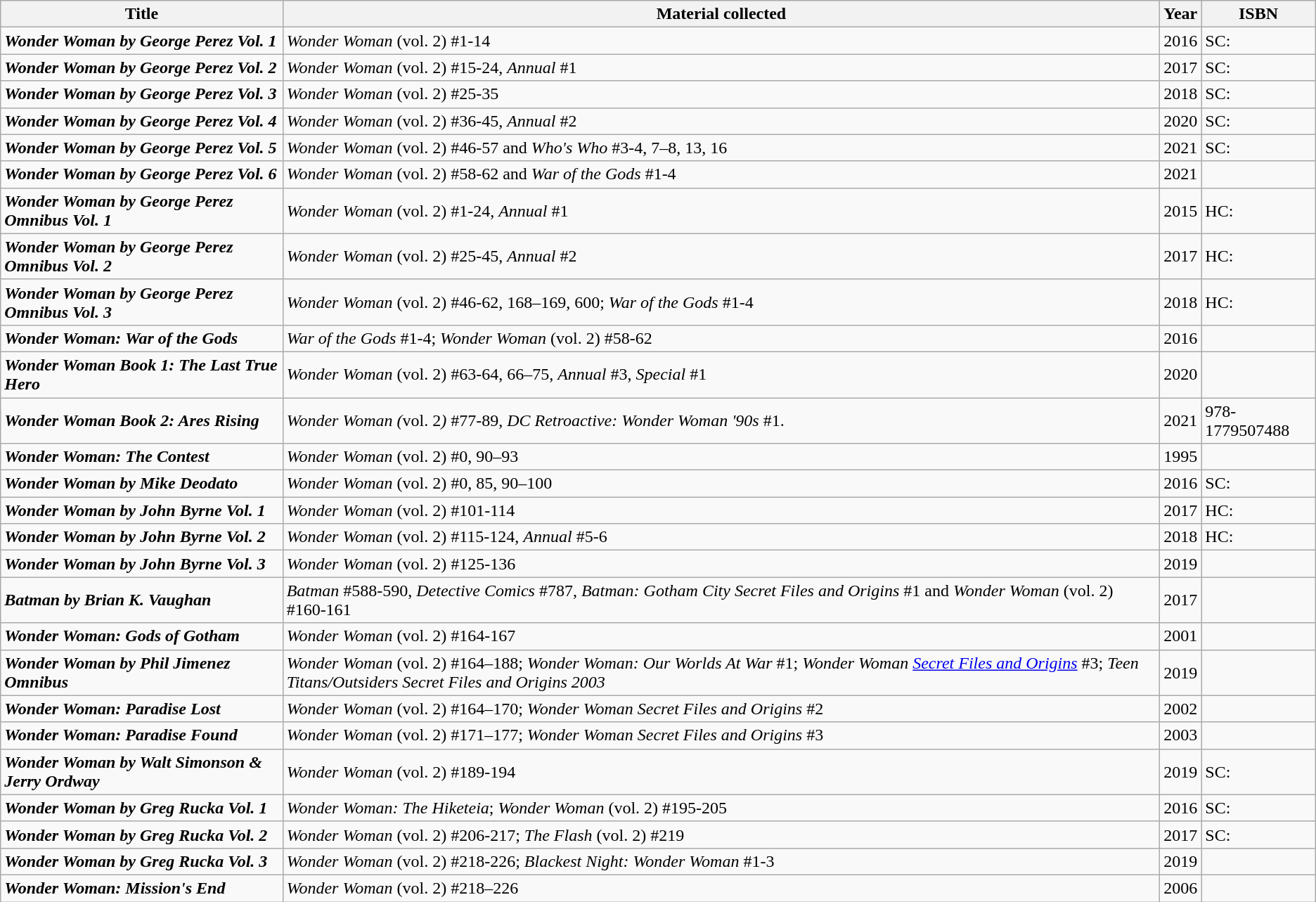<table class="wikitable sortable">
<tr>
<th>Title</th>
<th>Material collected</th>
<th>Year</th>
<th>ISBN</th>
</tr>
<tr>
<td><strong><em>Wonder Woman by George Perez Vol. 1</em></strong></td>
<td><em>Wonder Woman</em> (vol. 2) #1-14</td>
<td>2016</td>
<td>SC: </td>
</tr>
<tr>
<td><strong><em>Wonder Woman by George Perez Vol. 2</em></strong></td>
<td><em>Wonder Woman</em> (vol. 2) #15-24, <em>Annual</em> #1</td>
<td>2017</td>
<td>SC: </td>
</tr>
<tr>
<td><strong><em>Wonder Woman by George Perez Vol. 3</em></strong></td>
<td><em>Wonder Woman</em> (vol. 2) #25-35</td>
<td>2018</td>
<td>SC: </td>
</tr>
<tr>
<td><strong><em>Wonder Woman by George Perez Vol. 4</em></strong></td>
<td><em>Wonder Woman</em> (vol. 2) #36-45, <em>Annual</em> #2</td>
<td>2020</td>
<td>SC: </td>
</tr>
<tr>
<td><strong><em>Wonder Woman by George Perez Vol. 5</em></strong></td>
<td><em>Wonder Woman</em> (vol. 2) #46-57 and <em>Who's Who</em> #3-4, 7–8, 13, 16</td>
<td>2021</td>
<td>SC: </td>
</tr>
<tr>
<td><strong><em>Wonder Woman by George Perez Vol. 6</em></strong></td>
<td><em>Wonder Woman</em> (vol. 2) #58-62 and <em>War of the Gods</em> #1-4</td>
<td>2021</td>
<td></td>
</tr>
<tr>
<td><strong><em>Wonder Woman by George Perez Omnibus Vol. 1</em></strong></td>
<td><em>Wonder Woman</em> (vol. 2) #1-24, <em>Annual</em> #1</td>
<td>2015</td>
<td>HC: </td>
</tr>
<tr>
<td><strong><em>Wonder Woman by George Perez Omnibus Vol. 2</em></strong></td>
<td><em>Wonder Woman</em> (vol. 2) #25-45, <em>Annual</em> #2</td>
<td>2017</td>
<td>HC: </td>
</tr>
<tr>
<td><strong><em>Wonder Woman by George Perez Omnibus Vol. 3</em></strong></td>
<td><em>Wonder Woman</em> (vol. 2) #46-62, 168–169, 600; <em>War of the Gods</em> #1-4</td>
<td>2018</td>
<td>HC: </td>
</tr>
<tr>
<td><strong><em>Wonder Woman: War of the Gods</em></strong></td>
<td><em>War of the Gods</em> #1-4; <em>Wonder Woman</em> (vol. 2) #58-62</td>
<td>2016</td>
<td></td>
</tr>
<tr>
<td><strong><em>Wonder Woman Book 1: The Last True Hero</em></strong></td>
<td><em>Wonder Woman</em> (vol. 2) #63-64, 66–75, <em>Annual</em> #3, <em>Special</em> #1</td>
<td>2020</td>
<td></td>
</tr>
<tr>
<td><strong><em>Wonder Woman Book 2: Ares Rising</em></strong></td>
<td><em>Wonder Woman (</em>vol. 2<em>)</em> #77-89, <em>DC Retroactive: Wonder Woman '90s</em> #1.</td>
<td>2021</td>
<td>978-1779507488</td>
</tr>
<tr>
<td><strong><em>Wonder Woman: The Contest</em></strong></td>
<td><em>Wonder Woman</em> (vol. 2) #0, 90–93</td>
<td>1995</td>
<td></td>
</tr>
<tr>
<td><strong><em>Wonder Woman by Mike Deodato</em></strong></td>
<td><em>Wonder Woman</em> (vol. 2) #0, 85, 90–100</td>
<td>2016</td>
<td>SC: </td>
</tr>
<tr>
<td><strong><em>Wonder Woman by John Byrne Vol. 1</em></strong></td>
<td><em>Wonder Woman</em> (vol. 2) #101-114</td>
<td>2017</td>
<td>HC: </td>
</tr>
<tr>
<td><strong><em>Wonder Woman by John Byrne Vol. 2</em></strong></td>
<td><em>Wonder Woman</em> (vol. 2) #115-124, <em>Annual</em> #5-6</td>
<td>2018</td>
<td>HC: </td>
</tr>
<tr>
<td><strong><em>Wonder Woman by John Byrne Vol. 3</em></strong></td>
<td><em>Wonder Woman</em> (vol. 2) #125-136</td>
<td>2019</td>
<td></td>
</tr>
<tr>
<td><strong><em>Batman by Brian K. Vaughan</em></strong></td>
<td><em>Batman</em> #588-590, <em>Detective Comics</em> #787, <em>Batman: Gotham City Secret Files and Origins</em> #1 and <em>Wonder Woman</em> (vol. 2) #160-161</td>
<td>2017</td>
<td></td>
</tr>
<tr>
<td><strong><em>Wonder Woman: Gods of Gotham</em></strong></td>
<td><em>Wonder Woman</em> (vol. 2) #164-167</td>
<td>2001</td>
<td></td>
</tr>
<tr>
<td><strong><em>Wonder Woman by Phil Jimenez Omnibus</em></strong></td>
<td><em>Wonder Woman</em> (vol. 2) #164–188; <em>Wonder Woman: Our Worlds At War</em> #1; <em>Wonder Woman <a href='#'>Secret Files and Origins</a></em> #3; <em>Teen Titans/Outsiders Secret Files and Origins 2003</em></td>
<td>2019</td>
<td></td>
</tr>
<tr>
<td><strong><em>Wonder Woman: Paradise Lost</em></strong></td>
<td><em>Wonder Woman</em> (vol. 2) #164–170; <em>Wonder Woman Secret Files and Origins</em> #2</td>
<td>2002</td>
<td></td>
</tr>
<tr>
<td><strong><em>Wonder Woman: Paradise Found</em></strong></td>
<td><em>Wonder Woman</em> (vol. 2) #171–177; <em>Wonder Woman Secret Files and Origins</em> #3</td>
<td>2003</td>
<td></td>
</tr>
<tr>
<td><strong><em>Wonder Woman by Walt Simonson & Jerry Ordway</em></strong></td>
<td><em>Wonder Woman</em> (vol. 2) #189-194</td>
<td>2019</td>
<td>SC: </td>
</tr>
<tr>
<td><strong><em>Wonder Woman by Greg Rucka Vol. 1</em></strong></td>
<td><em>Wonder Woman: The Hiketeia</em>; <em>Wonder Woman</em> (vol. 2) #195-205</td>
<td>2016</td>
<td>SC: </td>
</tr>
<tr>
<td><strong><em>Wonder Woman by Greg Rucka Vol. 2</em></strong></td>
<td><em>Wonder Woman</em> (vol. 2) #206-217; <em>The Flash</em> (vol. 2) #219</td>
<td>2017</td>
<td>SC: </td>
</tr>
<tr>
<td><strong><em>Wonder Woman by Greg Rucka Vol. 3</em></strong></td>
<td><em>Wonder Woman</em> (vol. 2) #218-226; <em>Blackest Night: Wonder Woman</em> #1-3</td>
<td>2019</td>
<td></td>
</tr>
<tr>
<td><strong><em>Wonder Woman: Mission's End</em></strong></td>
<td><em>Wonder Woman</em> (vol. 2) #218–226</td>
<td>2006</td>
<td></td>
</tr>
</table>
